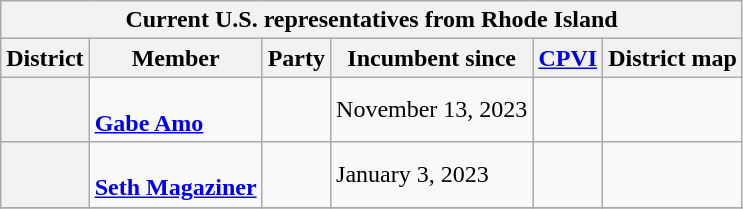<table class="wikitable sortable">
<tr>
<th colspan=6>Current U.S. representatives from Rhode Island</th>
</tr>
<tr>
<th>District</th>
<th>Member<br></th>
<th>Party</th>
<th data-sort-type="date">Incumbent since</th>
<th data-sort-type="number"><a href='#'>CPVI</a><br></th>
<th class="unsortable">District map</th>
</tr>
<tr>
<th></th>
<td data-sort-value="Vacant"><br><strong><a href='#'>Gabe Amo</a></strong><br></td>
<td></td>
<td>November 13, 2023</td>
<td></td>
<td></td>
</tr>
<tr>
<th></th>
<td data-sort-value="Magaziner, Seth"><br><strong><a href='#'>Seth Magaziner</a></strong><br></td>
<td></td>
<td>January 3, 2023</td>
<td></td>
<td></td>
</tr>
<tr>
</tr>
</table>
